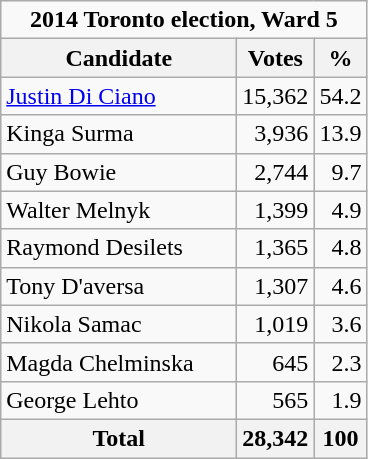<table class="wikitable">
<tr>
<td Colspan="3" align="center"><strong>2014 Toronto election, Ward 5</strong></td>
</tr>
<tr>
<th bgcolor="#DDDDFF" width="150px">Candidate</th>
<th bgcolor="#DDDDFF">Votes</th>
<th bgcolor="#DDDDFF">%</th>
</tr>
<tr>
<td><a href='#'>Justin Di Ciano</a></td>
<td align=right>15,362</td>
<td align=right>54.2</td>
</tr>
<tr>
<td>Kinga Surma</td>
<td align=right>3,936</td>
<td align=right>13.9</td>
</tr>
<tr>
<td>Guy Bowie</td>
<td align=right>2,744</td>
<td align=right>9.7</td>
</tr>
<tr>
<td>Walter Melnyk</td>
<td align=right>1,399</td>
<td align=right>4.9</td>
</tr>
<tr>
<td>Raymond Desilets</td>
<td align=right>1,365</td>
<td align=right>4.8</td>
</tr>
<tr>
<td>Tony D'aversa</td>
<td align=right>1,307</td>
<td align=right>4.6</td>
</tr>
<tr>
<td>Nikola Samac</td>
<td align=right>1,019</td>
<td align=right>3.6</td>
</tr>
<tr>
<td>Magda Chelminska</td>
<td align=right>645</td>
<td align=right>2.3</td>
</tr>
<tr>
<td>George Lehto</td>
<td align=right>565</td>
<td align=right>1.9</td>
</tr>
<tr>
<th>Total</th>
<th align=right>28,342</th>
<th align=right>100</th>
</tr>
</table>
